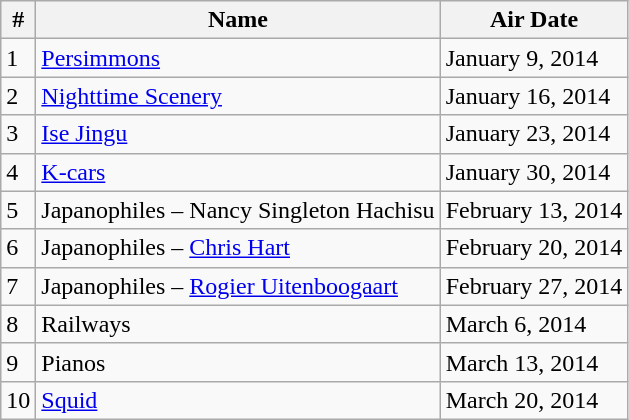<table class="wikitable sortable">
<tr>
<th>#</th>
<th>Name</th>
<th>Air Date</th>
</tr>
<tr>
<td>1</td>
<td><a href='#'>Persimmons</a></td>
<td>January 9, 2014</td>
</tr>
<tr>
<td>2</td>
<td><a href='#'>Nighttime Scenery</a></td>
<td>January 16, 2014</td>
</tr>
<tr>
<td>3</td>
<td><a href='#'>Ise Jingu</a></td>
<td>January 23, 2014</td>
</tr>
<tr>
<td>4</td>
<td><a href='#'>K-cars</a></td>
<td>January 30, 2014</td>
</tr>
<tr>
<td>5</td>
<td>Japanophiles – Nancy Singleton Hachisu</td>
<td>February 13, 2014</td>
</tr>
<tr>
<td>6</td>
<td>Japanophiles – <a href='#'>Chris Hart</a></td>
<td>February 20, 2014</td>
</tr>
<tr>
<td>7</td>
<td>Japanophiles – <a href='#'>Rogier Uitenboogaart</a></td>
<td>February 27, 2014</td>
</tr>
<tr>
<td>8</td>
<td>Railways</td>
<td>March 6, 2014</td>
</tr>
<tr>
<td>9</td>
<td>Pianos</td>
<td>March 13, 2014</td>
</tr>
<tr>
<td>10</td>
<td><a href='#'>Squid</a></td>
<td>March 20, 2014</td>
</tr>
</table>
